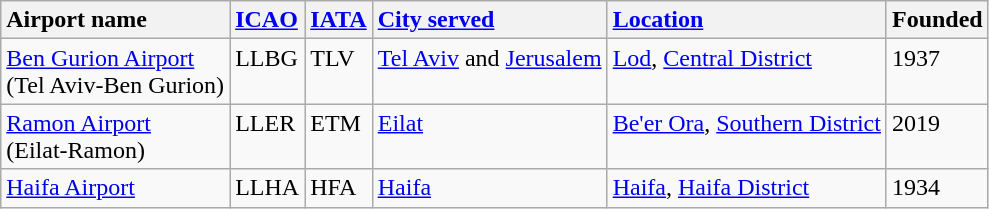<table class="wikitable sortable">
<tr valign=baseline>
<th style="text-align:left;">Airport name</th>
<th style="text-align:left;"><a href='#'>ICAO</a></th>
<th style="text-align:left;"><a href='#'>IATA</a></th>
<th style="text-align:left;"><a href='#'>City served</a></th>
<th style="text-align:left;"><a href='#'>Location</a></th>
<th style="text-align:left;">Founded</th>
</tr>
<tr valign=top>
<td><a href='#'>Ben Gurion Airport</a><br>(Tel Aviv-Ben Gurion)</td>
<td>LLBG</td>
<td>TLV</td>
<td><a href='#'>Tel Aviv</a> and <a href='#'>Jerusalem</a></td>
<td><a href='#'>Lod</a>, <a href='#'>Central District</a></td>
<td>1937</td>
</tr>
<tr valign=top>
<td><a href='#'>Ramon Airport</a><br>(Eilat-Ramon)</td>
<td>LLER</td>
<td>ETM</td>
<td><a href='#'>Eilat</a></td>
<td><a href='#'>Be'er Ora</a>, <a href='#'>Southern District</a></td>
<td>2019</td>
</tr>
<tr valign=top>
<td><a href='#'>Haifa Airport</a></td>
<td>LLHA</td>
<td>HFA</td>
<td><a href='#'>Haifa</a></td>
<td><a href='#'>Haifa</a>, <a href='#'>Haifa District</a></td>
<td>1934</td>
</tr>
</table>
